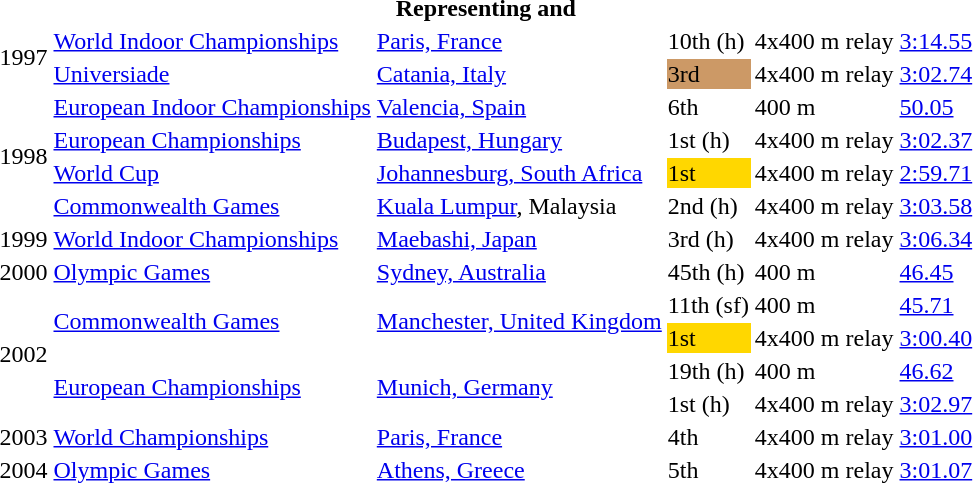<table>
<tr>
<th colspan="6">Representing  and </th>
</tr>
<tr>
<td rowspan=2>1997</td>
<td><a href='#'>World Indoor Championships</a></td>
<td><a href='#'>Paris, France</a></td>
<td>10th (h)</td>
<td>4x400 m relay</td>
<td><a href='#'>3:14.55</a></td>
</tr>
<tr>
<td><a href='#'>Universiade</a></td>
<td><a href='#'>Catania, Italy</a></td>
<td bgcolor=cc9966>3rd</td>
<td>4x400 m relay</td>
<td><a href='#'>3:02.74</a></td>
</tr>
<tr>
<td rowspan=4>1998</td>
<td><a href='#'>European Indoor Championships</a></td>
<td><a href='#'>Valencia, Spain</a></td>
<td>6th</td>
<td>400 m</td>
<td><a href='#'>50.05</a></td>
</tr>
<tr>
<td><a href='#'>European Championships</a></td>
<td><a href='#'>Budapest, Hungary</a></td>
<td>1st (h)</td>
<td>4x400 m relay</td>
<td><a href='#'>3:02.37</a></td>
</tr>
<tr>
<td><a href='#'>World Cup</a></td>
<td><a href='#'>Johannesburg, South Africa</a></td>
<td bgcolor=gold>1st</td>
<td>4x400 m relay</td>
<td><a href='#'>2:59.71</a></td>
</tr>
<tr>
<td><a href='#'>Commonwealth Games</a></td>
<td><a href='#'>Kuala Lumpur</a>, Malaysia</td>
<td>2nd (h)</td>
<td>4x400 m relay</td>
<td><a href='#'>3:03.58</a></td>
</tr>
<tr>
<td>1999</td>
<td><a href='#'>World Indoor Championships</a></td>
<td><a href='#'>Maebashi, Japan</a></td>
<td>3rd (h)</td>
<td>4x400 m relay</td>
<td><a href='#'>3:06.34</a></td>
</tr>
<tr>
<td>2000</td>
<td><a href='#'>Olympic Games</a></td>
<td><a href='#'>Sydney, Australia</a></td>
<td>45th (h)</td>
<td>400 m</td>
<td><a href='#'>46.45</a></td>
</tr>
<tr>
<td rowspan=4>2002</td>
<td rowspan=2><a href='#'>Commonwealth Games</a></td>
<td rowspan=2><a href='#'>Manchester, United Kingdom</a></td>
<td>11th (sf)</td>
<td>400 m</td>
<td><a href='#'>45.71</a></td>
</tr>
<tr>
<td bgcolor=gold>1st</td>
<td>4x400 m relay</td>
<td><a href='#'>3:00.40</a></td>
</tr>
<tr>
<td rowspan=2><a href='#'>European Championships</a></td>
<td rowspan=2><a href='#'>Munich, Germany</a></td>
<td>19th (h)</td>
<td>400 m</td>
<td><a href='#'>46.62</a></td>
</tr>
<tr>
<td>1st (h)</td>
<td>4x400 m relay</td>
<td><a href='#'>3:02.97</a></td>
</tr>
<tr>
<td>2003</td>
<td><a href='#'>World Championships</a></td>
<td><a href='#'>Paris, France</a></td>
<td>4th</td>
<td>4x400 m relay</td>
<td><a href='#'>3:01.00</a></td>
</tr>
<tr>
<td>2004</td>
<td><a href='#'>Olympic Games</a></td>
<td><a href='#'>Athens, Greece</a></td>
<td>5th</td>
<td>4x400 m relay</td>
<td><a href='#'>3:01.07</a></td>
</tr>
</table>
